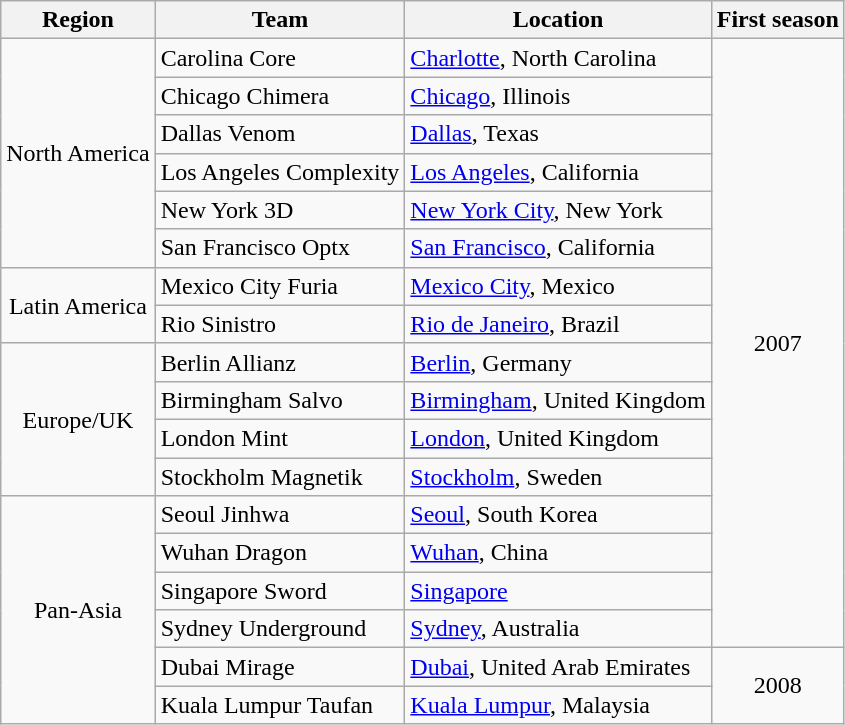<table class="wikitable">
<tr>
<th>Region</th>
<th>Team</th>
<th>Location</th>
<th>First season</th>
</tr>
<tr>
<td rowspan="6" align="center">North America</td>
<td>Carolina Core</td>
<td> <a href='#'>Charlotte</a>, North Carolina</td>
<td rowspan="16" align="center">2007</td>
</tr>
<tr>
<td>Chicago Chimera</td>
<td> <a href='#'>Chicago</a>, Illinois</td>
</tr>
<tr>
<td>Dallas Venom</td>
<td> <a href='#'>Dallas</a>, Texas</td>
</tr>
<tr>
<td>Los Angeles Complexity</td>
<td> <a href='#'>Los Angeles</a>, California</td>
</tr>
<tr>
<td>New York 3D</td>
<td> <a href='#'>New York City</a>, New York</td>
</tr>
<tr>
<td>San Francisco Optx</td>
<td> <a href='#'>San Francisco</a>, California</td>
</tr>
<tr>
<td align="center" rowspan="2">Latin America</td>
<td>Mexico City Furia</td>
<td> <a href='#'>Mexico City</a>, Mexico</td>
</tr>
<tr>
<td>Rio Sinistro</td>
<td> <a href='#'>Rio de Janeiro</a>, Brazil</td>
</tr>
<tr>
<td align="center" rowspan="4">Europe/UK</td>
<td>Berlin Allianz</td>
<td> <a href='#'>Berlin</a>, Germany</td>
</tr>
<tr>
<td>Birmingham Salvo</td>
<td> <a href='#'>Birmingham</a>, United Kingdom</td>
</tr>
<tr>
<td>London Mint</td>
<td> <a href='#'>London</a>, United Kingdom</td>
</tr>
<tr>
<td>Stockholm Magnetik</td>
<td> <a href='#'>Stockholm</a>, Sweden</td>
</tr>
<tr>
<td align="center" rowspan="6">Pan-Asia</td>
<td>Seoul Jinhwa</td>
<td> <a href='#'>Seoul</a>, South Korea</td>
</tr>
<tr>
<td>Wuhan Dragon</td>
<td> <a href='#'>Wuhan</a>, China</td>
</tr>
<tr>
<td>Singapore Sword</td>
<td> <a href='#'>Singapore</a></td>
</tr>
<tr>
<td>Sydney Underground</td>
<td> <a href='#'>Sydney</a>, Australia</td>
</tr>
<tr>
<td>Dubai Mirage</td>
<td> <a href='#'>Dubai</a>, United Arab Emirates</td>
<td rowspan="2" align="center">2008</td>
</tr>
<tr>
<td>Kuala Lumpur Taufan</td>
<td> <a href='#'>Kuala Lumpur</a>, Malaysia</td>
</tr>
</table>
